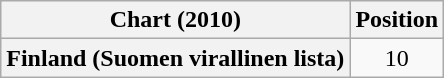<table class="wikitable plainrowheaders" style="text-align:center;">
<tr>
<th scope="col">Chart (2010)</th>
<th scope="col">Position</th>
</tr>
<tr>
<th scope="row">Finland (Suomen virallinen lista)</th>
<td>10</td>
</tr>
</table>
